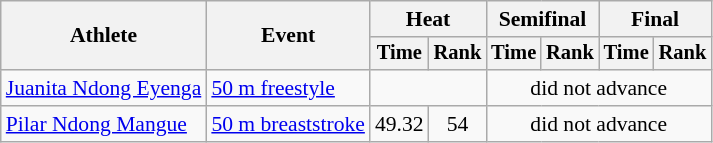<table class="wikitable" style="text-align:center; font-size:90%">
<tr>
<th rowspan="2">Athlete</th>
<th rowspan="2">Event</th>
<th colspan="2">Heat</th>
<th colspan="2">Semifinal</th>
<th colspan="2">Final</th>
</tr>
<tr style="font-size:95%">
<th>Time</th>
<th>Rank</th>
<th>Time</th>
<th>Rank</th>
<th>Time</th>
<th>Rank</th>
</tr>
<tr>
<td align=left><a href='#'>Juanita Ndong Eyenga</a></td>
<td align=left><a href='#'>50 m freestyle</a></td>
<td colspan=2></td>
<td colspan=4>did not advance</td>
</tr>
<tr>
<td align=left><a href='#'>Pilar Ndong Mangue</a></td>
<td align=left><a href='#'>50 m breaststroke</a></td>
<td>49.32</td>
<td>54</td>
<td colspan=4>did not advance</td>
</tr>
</table>
